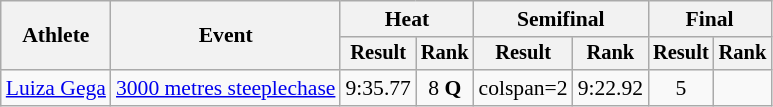<table class=wikitable style=font-size:90%>
<tr>
<th rowspan=2>Athlete</th>
<th rowspan=2>Event</th>
<th colspan=2>Heat</th>
<th colspan=2>Semifinal</th>
<th colspan=2>Final</th>
</tr>
<tr style=font-size:95%>
<th>Result</th>
<th>Rank</th>
<th>Result</th>
<th>Rank</th>
<th>Result</th>
<th>Rank</th>
</tr>
<tr align=center>
<td align=left><a href='#'>Luiza Gega</a></td>
<td align=left><a href='#'>3000 metres steeplechase</a></td>
<td>9:35.77</td>
<td>8 <strong>Q</strong></td>
<td>colspan=2</td>
<td>9:22.92 </td>
<td>5</td>
</tr>
</table>
